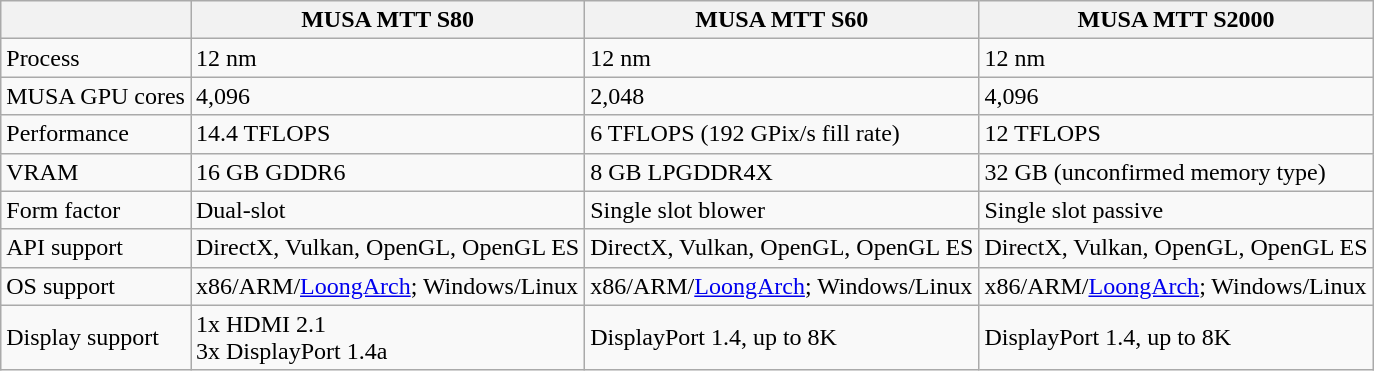<table class="wikitable sortable">
<tr>
<th></th>
<th>MUSA MTT S80</th>
<th>MUSA MTT S60</th>
<th>MUSA MTT S2000</th>
</tr>
<tr>
<td>Process</td>
<td>12 nm</td>
<td>12 nm</td>
<td>12 nm</td>
</tr>
<tr>
<td>MUSA GPU cores</td>
<td>4,096</td>
<td>2,048</td>
<td>4,096</td>
</tr>
<tr>
<td>Performance</td>
<td>14.4 TFLOPS</td>
<td>6 TFLOPS (192 GPix/s fill rate)</td>
<td>12 TFLOPS</td>
</tr>
<tr>
<td>VRAM</td>
<td>16 GB GDDR6</td>
<td>8 GB LPGDDR4X</td>
<td>32 GB (unconfirmed memory type)</td>
</tr>
<tr>
<td>Form factor</td>
<td>Dual-slot</td>
<td>Single slot blower</td>
<td>Single slot passive</td>
</tr>
<tr>
<td>API support</td>
<td>DirectX, Vulkan, OpenGL, OpenGL ES</td>
<td>DirectX, Vulkan, OpenGL, OpenGL ES</td>
<td>DirectX, Vulkan, OpenGL, OpenGL ES</td>
</tr>
<tr>
<td>OS support</td>
<td>x86/ARM/<a href='#'>LoongArch</a>; Windows/Linux</td>
<td>x86/ARM/<a href='#'>LoongArch</a>; Windows/Linux</td>
<td>x86/ARM/<a href='#'>LoongArch</a>; Windows/Linux</td>
</tr>
<tr>
<td>Display support</td>
<td>1x HDMI 2.1<br>3x DisplayPort 1.4a</td>
<td>DisplayPort 1.4, up to 8K</td>
<td>DisplayPort 1.4, up to 8K</td>
</tr>
</table>
